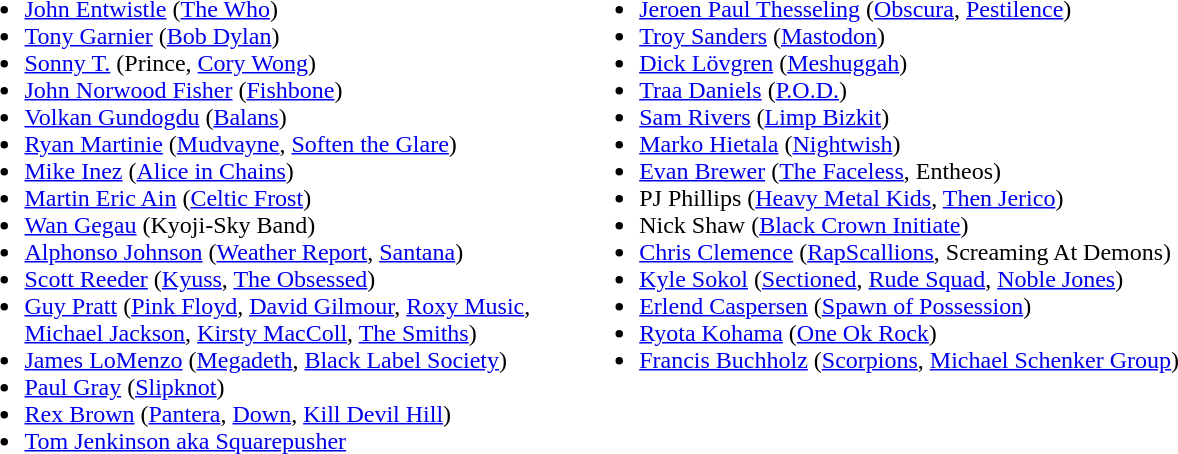<table width="65%" align=center|>
<tr>
<td width="50%" valign=top><br><ul><li><a href='#'>John Entwistle</a> (<a href='#'>The Who</a>)</li><li><a href='#'>Tony Garnier</a> (<a href='#'>Bob Dylan</a>)</li><li><a href='#'>Sonny T.</a> (Prince, <a href='#'>Cory Wong</a>)</li><li><a href='#'>John Norwood Fisher</a> (<a href='#'>Fishbone</a>)</li><li><a href='#'>Volkan Gundogdu</a> (<a href='#'>Balans</a>)</li><li><a href='#'>Ryan Martinie</a> (<a href='#'>Mudvayne</a>, <a href='#'>Soften the Glare</a>)</li><li><a href='#'>Mike Inez</a> (<a href='#'>Alice in Chains</a>)</li><li><a href='#'>Martin Eric Ain</a> (<a href='#'>Celtic Frost</a>)</li><li><a href='#'>Wan Gegau</a> (Kyoji-Sky Band)</li><li><a href='#'>Alphonso Johnson</a> (<a href='#'>Weather Report</a>, <a href='#'>Santana</a>)</li><li><a href='#'>Scott Reeder</a> (<a href='#'>Kyuss</a>, <a href='#'>The Obsessed</a>)</li><li><a href='#'>Guy Pratt</a> (<a href='#'>Pink Floyd</a>, <a href='#'>David Gilmour</a>, <a href='#'>Roxy Music</a>, <a href='#'>Michael Jackson</a>, <a href='#'>Kirsty MacColl</a>, <a href='#'>The Smiths</a>)</li><li><a href='#'>James LoMenzo</a> (<a href='#'>Megadeth</a>, <a href='#'>Black Label Society</a>)</li><li><a href='#'>Paul Gray</a> (<a href='#'>Slipknot</a>)</li><li><a href='#'>Rex Brown</a> (<a href='#'>Pantera</a>, <a href='#'>Down</a>, <a href='#'>Kill Devil Hill</a>)</li><li><a href='#'>Tom Jenkinson aka Squarepusher</a></li></ul></td>
<td width="50%" valign=top><br><ul><li><a href='#'>Jeroen Paul Thesseling</a> (<a href='#'>Obscura</a>, <a href='#'>Pestilence</a>)</li><li><a href='#'>Troy Sanders</a> (<a href='#'>Mastodon</a>)</li><li><a href='#'>Dick Lövgren</a> (<a href='#'>Meshuggah</a>)</li><li><a href='#'>Traa Daniels</a> (<a href='#'>P.O.D.</a>)</li><li><a href='#'>Sam Rivers</a> (<a href='#'>Limp Bizkit</a>)</li><li><a href='#'>Marko Hietala</a> (<a href='#'>Nightwish</a>)</li><li><a href='#'>Evan Brewer</a> (<a href='#'>The Faceless</a>, Entheos)</li><li>PJ Phillips (<a href='#'>Heavy Metal Kids</a>, <a href='#'>Then Jerico</a>)</li><li>Nick Shaw (<a href='#'>Black Crown Initiate</a>)</li><li><a href='#'>Chris Clemence</a> (<a href='#'>RapScallions</a>, Screaming At Demons)</li><li><a href='#'>Kyle Sokol</a> (<a href='#'>Sectioned</a>, <a href='#'>Rude Squad</a>, <a href='#'>Noble Jones</a>)</li><li><a href='#'>Erlend Caspersen</a> (<a href='#'>Spawn of Possession</a>)</li><li><a href='#'>Ryota Kohama</a> (<a href='#'>One Ok Rock</a>)</li><li><a href='#'>Francis Buchholz</a> (<a href='#'>Scorpions</a>, <a href='#'>Michael Schenker Group</a>)</li></ul></td>
</tr>
</table>
